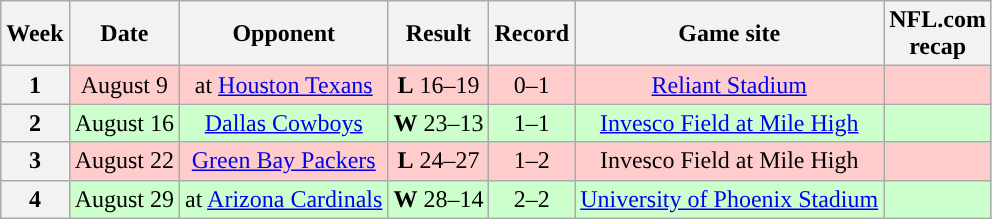<table class="wikitable" style="text-align:center;">
<tr>
<th>Week</th>
<th>Date</th>
<th>Opponent</th>
<th>Result</th>
<th>Record</th>
<th>Game site</th>
<th>NFL.com<br>recap</th>
</tr>
<tr style="background:#fcc">
<th>1</th>
<td>August 9</td>
<td>at <a href='#'>Houston Texans</a></td>
<td><strong>L</strong> 16–19</td>
<td>0–1</td>
<td><a href='#'>Reliant Stadium</a></td>
<td></td>
</tr>
<tr style="background:#cfc">
<th>2</th>
<td>August 16</td>
<td><a href='#'>Dallas Cowboys</a></td>
<td><strong>W</strong> 23–13</td>
<td>1–1</td>
<td><a href='#'>Invesco Field at Mile High</a></td>
<td></td>
</tr>
<tr style="background:#fcc">
<th>3</th>
<td>August 22</td>
<td><a href='#'>Green Bay Packers</a></td>
<td><strong>L</strong> 24–27</td>
<td>1–2</td>
<td>Invesco Field at Mile High</td>
<td></td>
</tr>
<tr style="background:#cfc">
<th>4</th>
<td>August 29</td>
<td>at <a href='#'>Arizona Cardinals</a></td>
<td><strong>W</strong> 28–14</td>
<td>2–2</td>
<td><a href='#'>University of Phoenix Stadium</a></td>
<td></td>
</tr>
</table>
